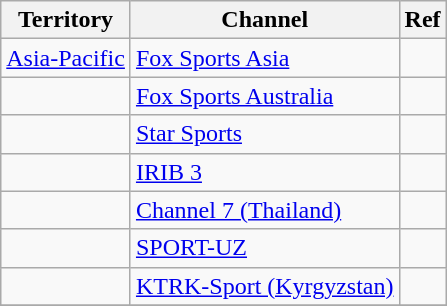<table class="wikitable">
<tr>
<th>Territory</th>
<th>Channel</th>
<th>Ref</th>
</tr>
<tr>
<td><a href='#'>Asia-Pacific</a></td>
<td><a href='#'>Fox Sports Asia</a></td>
<td></td>
</tr>
<tr>
<td></td>
<td><a href='#'>Fox Sports Australia</a></td>
<td></td>
</tr>
<tr>
<td></td>
<td><a href='#'>Star Sports</a></td>
<td></td>
</tr>
<tr>
<td></td>
<td><a href='#'>IRIB 3</a></td>
<td></td>
</tr>
<tr>
<td></td>
<td><a href='#'>Channel 7 (Thailand)</a></td>
<td></td>
</tr>
<tr>
<td></td>
<td><a href='#'>SPORT-UZ</a></td>
<td></td>
</tr>
<tr>
<td></td>
<td><a href='#'>KTRK-Sport (Kyrgyzstan)</a></td>
<td></td>
</tr>
<tr>
</tr>
</table>
